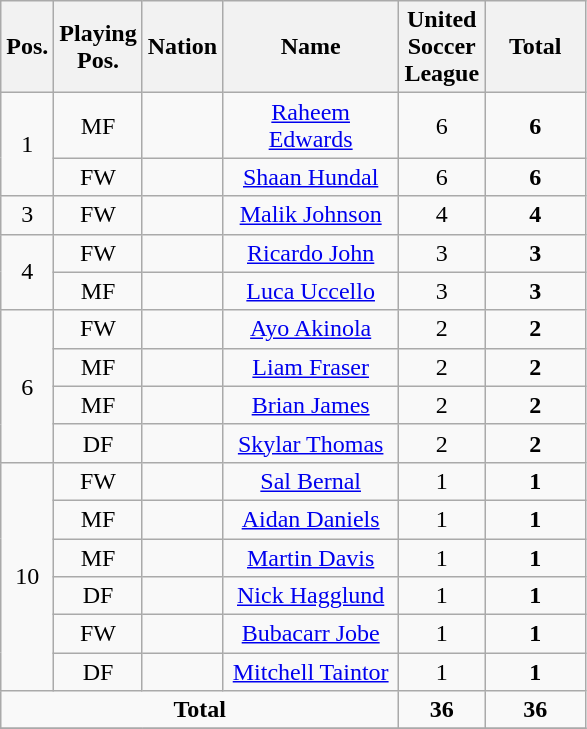<table class="wikitable sortable" style="font-size:100%; text-align:center">
<tr>
<th width=15>Pos.</th>
<th width=15>Playing Pos.</th>
<th width=15>Nation</th>
<th width=110>Name</th>
<th width=50>United Soccer League</th>
<th width=60>Total</th>
</tr>
<tr>
<td rowspan=2>1</td>
<td>MF</td>
<td></td>
<td><a href='#'>Raheem Edwards</a></td>
<td>6</td>
<td><strong>6</strong></td>
</tr>
<tr>
<td>FW</td>
<td></td>
<td><a href='#'>Shaan Hundal</a></td>
<td>6</td>
<td><strong>6</strong></td>
</tr>
<tr>
<td>3</td>
<td>FW</td>
<td></td>
<td><a href='#'>Malik Johnson</a></td>
<td>4</td>
<td><strong>4</strong></td>
</tr>
<tr>
<td rowspan=2>4</td>
<td>FW</td>
<td></td>
<td><a href='#'>Ricardo John</a></td>
<td>3</td>
<td><strong>3</strong></td>
</tr>
<tr>
<td>MF</td>
<td></td>
<td><a href='#'>Luca Uccello</a></td>
<td>3</td>
<td><strong>3</strong></td>
</tr>
<tr>
<td rowspan=4>6</td>
<td>FW</td>
<td></td>
<td><a href='#'>Ayo Akinola</a></td>
<td>2</td>
<td><strong>2</strong></td>
</tr>
<tr>
<td>MF</td>
<td></td>
<td><a href='#'>Liam Fraser</a></td>
<td>2</td>
<td><strong>2</strong></td>
</tr>
<tr>
<td>MF</td>
<td></td>
<td><a href='#'>Brian James</a></td>
<td>2</td>
<td><strong>2</strong></td>
</tr>
<tr>
<td>DF</td>
<td></td>
<td><a href='#'>Skylar Thomas</a></td>
<td>2</td>
<td><strong>2</strong></td>
</tr>
<tr>
<td rowspan=6>10</td>
<td>FW</td>
<td></td>
<td><a href='#'>Sal Bernal</a></td>
<td>1</td>
<td><strong>1</strong></td>
</tr>
<tr>
<td>MF</td>
<td></td>
<td><a href='#'>Aidan Daniels</a></td>
<td>1</td>
<td><strong>1</strong></td>
</tr>
<tr>
<td>MF</td>
<td></td>
<td><a href='#'>Martin Davis</a></td>
<td>1</td>
<td><strong>1</strong></td>
</tr>
<tr>
<td>DF</td>
<td></td>
<td><a href='#'>Nick Hagglund</a></td>
<td>1</td>
<td><strong>1</strong></td>
</tr>
<tr>
<td>FW</td>
<td></td>
<td><a href='#'>Bubacarr Jobe</a></td>
<td>1</td>
<td><strong>1</strong></td>
</tr>
<tr>
<td>DF</td>
<td></td>
<td><a href='#'>Mitchell Taintor</a></td>
<td>1</td>
<td><strong>1</strong></td>
</tr>
<tr>
<td colspan=4><strong>Total</strong></td>
<td><strong>36</strong></td>
<td><strong>36</strong></td>
</tr>
<tr>
</tr>
</table>
